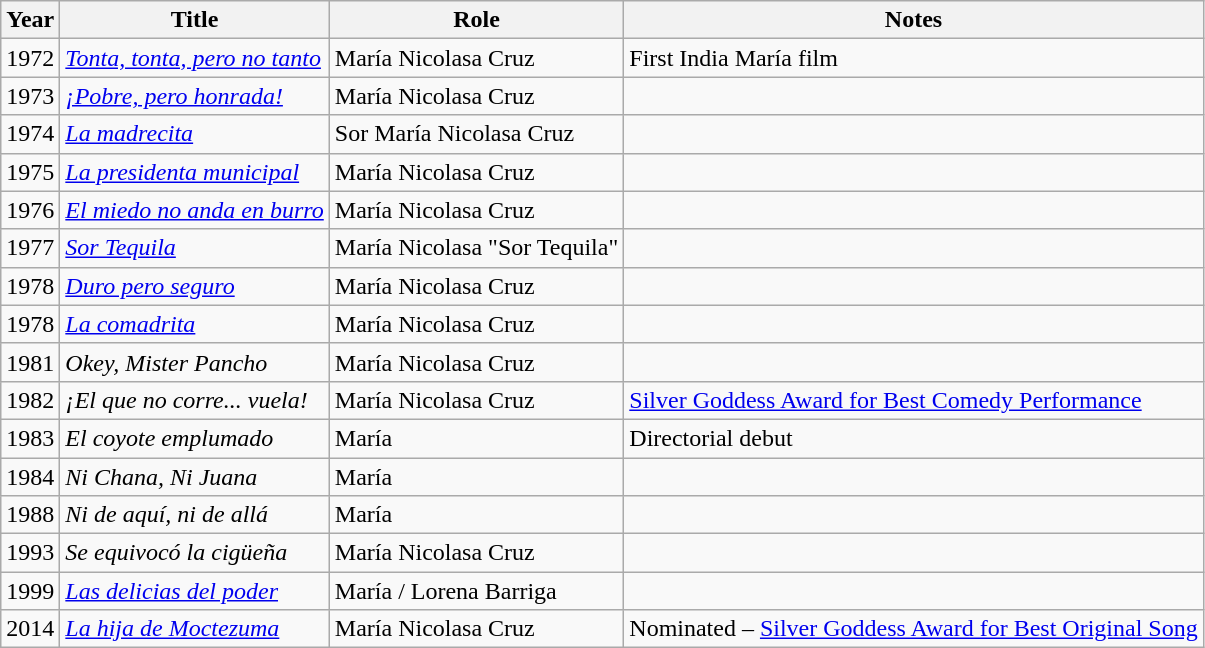<table class="wikitable">
<tr>
<th>Year</th>
<th>Title</th>
<th>Role</th>
<th>Notes</th>
</tr>
<tr>
<td>1972</td>
<td><em><a href='#'>Tonta, tonta, pero no tanto</a></em></td>
<td La India María>María Nicolasa Cruz</td>
<td>First India María film</td>
</tr>
<tr>
<td>1973</td>
<td><em><a href='#'>¡Pobre, pero honrada!</a></em></td>
<td>María Nicolasa Cruz</td>
<td></td>
</tr>
<tr>
<td>1974</td>
<td><em><a href='#'>La madrecita</a> </em></td>
<td>Sor María Nicolasa Cruz</td>
<td></td>
</tr>
<tr>
<td>1975</td>
<td><em><a href='#'>La presidenta municipal</a></em></td>
<td>María Nicolasa Cruz</td>
<td></td>
</tr>
<tr>
<td>1976</td>
<td><em><a href='#'>El miedo no anda en burro</a></em></td>
<td>María Nicolasa Cruz</td>
<td></td>
</tr>
<tr>
<td>1977</td>
<td><em><a href='#'>Sor Tequila</a></em></td>
<td>María Nicolasa "Sor Tequila"</td>
<td></td>
</tr>
<tr>
<td>1978</td>
<td><em><a href='#'>Duro pero seguro</a></em></td>
<td>María Nicolasa Cruz</td>
<td></td>
</tr>
<tr>
<td>1978</td>
<td><em><a href='#'>La comadrita</a></em></td>
<td>María Nicolasa Cruz</td>
<td></td>
</tr>
<tr>
<td>1981</td>
<td><em>Okey, Mister Pancho</em></td>
<td>María Nicolasa Cruz</td>
<td></td>
</tr>
<tr>
<td>1982</td>
<td><em>¡El que no corre... vuela!</em></td>
<td>María Nicolasa Cruz</td>
<td><a href='#'>Silver Goddess Award for Best Comedy Performance</a></td>
</tr>
<tr>
<td>1983</td>
<td><em>El coyote emplumado</em></td>
<td>María</td>
<td>Directorial debut</td>
</tr>
<tr>
<td>1984</td>
<td><em>Ni Chana, Ni Juana</em></td>
<td>María</td>
<td></td>
</tr>
<tr>
<td>1988</td>
<td><em>Ni de aquí, ni de allá</em></td>
<td>María</td>
<td></td>
</tr>
<tr>
<td>1993</td>
<td><em>Se equivocó la cigüeña</em></td>
<td>María Nicolasa Cruz</td>
<td></td>
</tr>
<tr>
<td>1999</td>
<td><em><a href='#'>Las delicias del poder</a></em></td>
<td>María / Lorena Barriga</td>
<td></td>
</tr>
<tr>
<td>2014</td>
<td><em><a href='#'>La hija de Moctezuma</a></em></td>
<td>María Nicolasa Cruz</td>
<td>Nominated – <a href='#'>Silver Goddess Award for Best Original Song</a></td>
</tr>
</table>
